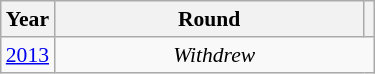<table class="wikitable" style="text-align: center; font-size:90%">
<tr>
<th>Year</th>
<th style="width:200px">Round</th>
<th></th>
</tr>
<tr>
<td><a href='#'>2013</a></td>
<td colspan="2"><em>Withdrew</em></td>
</tr>
</table>
